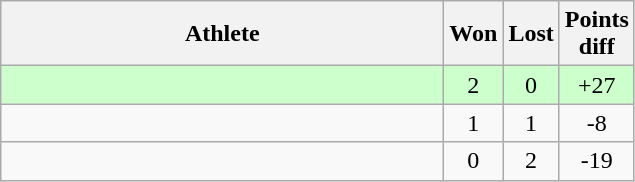<table class="wikitable">
<tr>
<th style="width:18em">Athlete</th>
<th>Won</th>
<th>Lost</th>
<th>Points<br>diff</th>
</tr>
<tr bgcolor="#ccffcc">
<td></td>
<td align="center">2</td>
<td align="center">0</td>
<td align="center">+27</td>
</tr>
<tr>
<td></td>
<td align="center">1</td>
<td align="center">1</td>
<td align="center">-8</td>
</tr>
<tr>
<td></td>
<td align="center">0</td>
<td align="center">2</td>
<td align="center">-19</td>
</tr>
</table>
